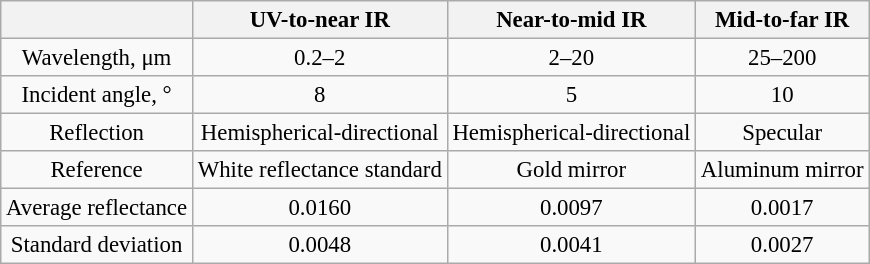<table style="font-size: 95%; text-align:center;" class="wikitable" border="0">
<tr>
<th></th>
<th>UV-to-near IR</th>
<th>Near-to-mid IR</th>
<th>Mid-to-far IR</th>
</tr>
<tr>
<td>Wavelength, μm</td>
<td>0.2–2</td>
<td>2–20</td>
<td>25–200</td>
</tr>
<tr>
<td>Incident angle, °</td>
<td>8</td>
<td>5</td>
<td>10</td>
</tr>
<tr>
<td>Reflection</td>
<td>Hemispherical-directional</td>
<td>Hemispherical-directional</td>
<td>Specular</td>
</tr>
<tr>
<td>Reference</td>
<td>White reflectance standard</td>
<td>Gold mirror</td>
<td>Aluminum mirror</td>
</tr>
<tr>
<td>Average reflectance</td>
<td>0.0160</td>
<td>0.0097</td>
<td>0.0017</td>
</tr>
<tr>
<td>Standard deviation</td>
<td>0.0048</td>
<td>0.0041</td>
<td>0.0027</td>
</tr>
</table>
